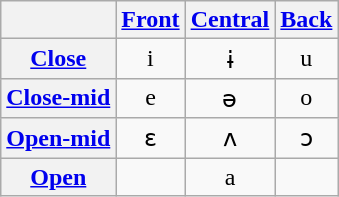<table class="wikitable" border="1" style="text-align:center;">
<tr>
<th></th>
<th><a href='#'>Front</a></th>
<th><a href='#'>Central</a></th>
<th><a href='#'>Back</a></th>
</tr>
<tr>
<th><a href='#'>Close</a></th>
<td>i </td>
<td>ɨ </td>
<td>u </td>
</tr>
<tr>
<th><a href='#'>Close-mid</a></th>
<td>e </td>
<td>ə </td>
<td>o </td>
</tr>
<tr>
<th><a href='#'>Open-mid</a></th>
<td>ɛ </td>
<td>ʌ </td>
<td>ɔ </td>
</tr>
<tr>
<th><a href='#'>Open</a></th>
<td></td>
<td>a </td>
<td></td>
</tr>
</table>
